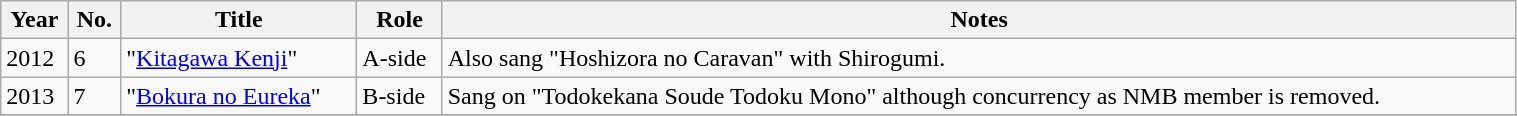<table class="wikitable" width=80%>
<tr>
<th>Year</th>
<th data-sort-type="number">No. </th>
<th style="width:150px;">Title </th>
<th>Role </th>
<th class="unsortable">Notes </th>
</tr>
<tr>
<td rowspan='1'>2012</td>
<td>6</td>
<td>"<a href='#'>Kitagawa Kenji</a>"</td>
<td>A-side</td>
<td>Also sang "Hoshizora no Caravan" with Shirogumi.</td>
</tr>
<tr>
<td rowspan='1'>2013</td>
<td>7</td>
<td>"<a href='#'>Bokura no Eureka</a>"</td>
<td>B-side</td>
<td>Sang on "Todokekana Soude Todoku Mono" although concurrency as NMB member is removed.</td>
</tr>
<tr>
</tr>
</table>
